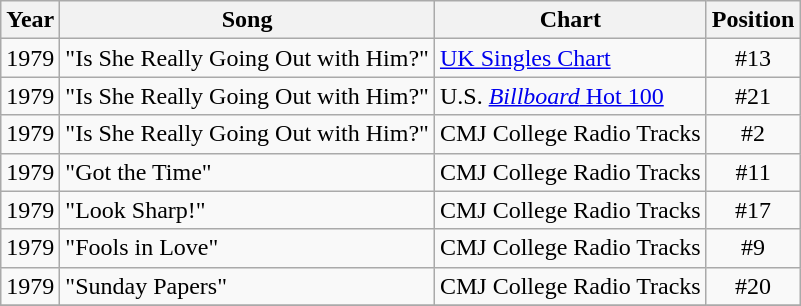<table class="wikitable">
<tr>
<th align="left">Year</th>
<th align="left">Song</th>
<th align="left">Chart</th>
<th align="left">Position</th>
</tr>
<tr>
<td align="left">1979</td>
<td align="left">"Is She Really Going Out with Him?"</td>
<td align="left"><a href='#'>UK Singles Chart</a></td>
<td align="center">#13</td>
</tr>
<tr>
<td align="left">1979</td>
<td align="left">"Is She Really Going Out with Him?"</td>
<td align="left">U.S. <a href='#'><em>Billboard</em> Hot 100</a></td>
<td align="center">#21</td>
</tr>
<tr>
<td align="left">1979</td>
<td align="left">"Is She Really Going Out with Him?"</td>
<td align="left">CMJ College Radio Tracks</td>
<td align="center">#2</td>
</tr>
<tr>
<td align="left">1979</td>
<td align="left">"Got the Time"</td>
<td align="left">CMJ College Radio Tracks</td>
<td align="center">#11</td>
</tr>
<tr>
<td align="left">1979</td>
<td align="left">"Look Sharp!"</td>
<td align="left">CMJ College Radio Tracks</td>
<td align="center">#17</td>
</tr>
<tr>
<td align="left">1979</td>
<td align="left">"Fools in Love"</td>
<td align="left">CMJ College Radio Tracks</td>
<td align="center">#9</td>
</tr>
<tr>
<td align="left">1979</td>
<td align="left">"Sunday Papers"</td>
<td align="left">CMJ College Radio Tracks</td>
<td align="center">#20</td>
</tr>
<tr>
</tr>
</table>
